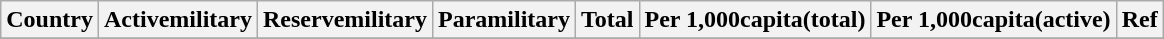<table class="wikitable sortable static-row-numbers sticky-header sort-under">
<tr style="vertical-align:bottom;">
<th data-sort-type=text>Country</th>
<th data-sort-type=number>Activemilitary</th>
<th data-sort-type=number>Reservemilitary</th>
<th data-sort-type=number>Paramilitary</th>
<th data-sort-type=number>Total</th>
<th data-sort-type=number>Per 1,000capita(total)</th>
<th data-sort-type=number>Per 1,000capita(active)</th>
<th>Ref</th>
</tr>
<tr>
</tr>
</table>
